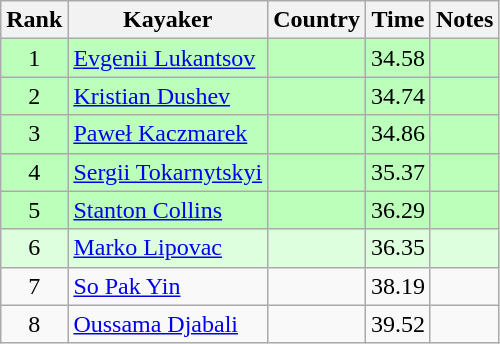<table class="wikitable" style="text-align:center">
<tr>
<th>Rank</th>
<th>Kayaker</th>
<th>Country</th>
<th>Time</th>
<th>Notes</th>
</tr>
<tr bgcolor=bbffbb>
<td>1</td>
<td align="left"><a href='#'>Evgenii Lukantsov</a></td>
<td align="left"></td>
<td>34.58</td>
<td></td>
</tr>
<tr bgcolor=bbffbb>
<td>2</td>
<td align="left"><a href='#'>Kristian Dushev</a></td>
<td align="left"></td>
<td>34.74</td>
<td></td>
</tr>
<tr bgcolor=bbffbb>
<td>3</td>
<td align="left"><a href='#'>Paweł Kaczmarek</a></td>
<td align="left"></td>
<td>34.86</td>
<td></td>
</tr>
<tr bgcolor=bbffbb>
<td>4</td>
<td align="left"><a href='#'>Sergii Tokarnytskyi</a></td>
<td align="left"></td>
<td>35.37</td>
<td></td>
</tr>
<tr bgcolor=bbffbb>
<td>5</td>
<td align="left"><a href='#'>Stanton Collins</a></td>
<td align="left"></td>
<td>36.29</td>
<td></td>
</tr>
<tr bgcolor=ddffdd>
<td>6</td>
<td align="left"><a href='#'>Marko Lipovac</a></td>
<td align="left"></td>
<td>36.35</td>
<td></td>
</tr>
<tr>
<td>7</td>
<td align="left"><a href='#'>So Pak Yin</a></td>
<td align="left"></td>
<td>38.19</td>
<td></td>
</tr>
<tr>
<td>8</td>
<td align="left"><a href='#'>Oussama Djabali</a></td>
<td align="left"></td>
<td>39.52</td>
<td></td>
</tr>
</table>
